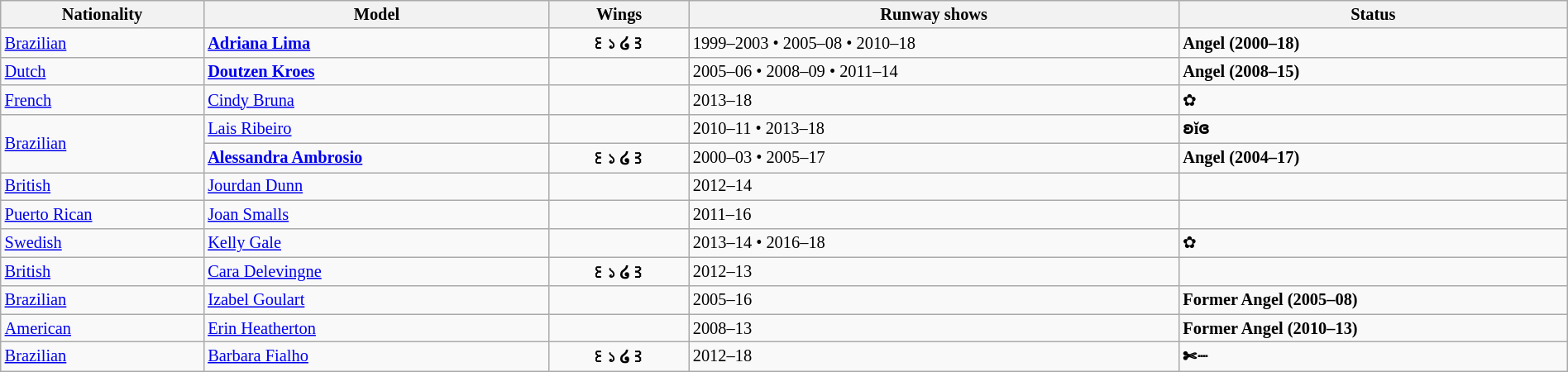<table class="sortable wikitable"  style="font-size:85%; width:100%;">
<tr>
<th style="text-align:center;">Nationality</th>
<th style="text-align:center;">Model</th>
<th style="text-align:center;">Wings</th>
<th style="text-align:center;">Runway shows</th>
<th style="text-align:center;">Status</th>
</tr>
<tr>
<td> <a href='#'>Brazilian</a></td>
<td><strong><a href='#'>Adriana Lima</a></strong></td>
<td align="center"><strong>꒰১ ໒꒱</strong></td>
<td>1999–2003 • 2005–08 • 2010–18</td>
<td><strong> Angel (2000–18)</strong></td>
</tr>
<tr>
<td> <a href='#'>Dutch</a></td>
<td><strong><a href='#'>Doutzen Kroes</a></strong></td>
<td></td>
<td>2005–06 • 2008–09 • 2011–14</td>
<td><strong> Angel (2008–15)</strong></td>
</tr>
<tr>
<td> <a href='#'>French</a></td>
<td><a href='#'>Cindy Bruna</a></td>
<td></td>
<td>2013–18</td>
<td>✿</td>
</tr>
<tr>
<td rowspan="2"> <a href='#'>Brazilian</a></td>
<td><a href='#'>Lais Ribeiro</a></td>
<td></td>
<td>2010–11 • 2013–18</td>
<td><strong>ʚĭɞ</strong></td>
</tr>
<tr>
<td><strong><a href='#'>Alessandra Ambrosio</a></strong></td>
<td align="center"><strong>꒰১ ໒꒱</strong></td>
<td>2000–03 • 2005–17</td>
<td><strong> Angel (2004–17)</strong></td>
</tr>
<tr>
<td> <a href='#'>British</a></td>
<td><a href='#'>Jourdan Dunn</a></td>
<td></td>
<td>2012–14</td>
<td></td>
</tr>
<tr>
<td> <a href='#'>Puerto Rican</a></td>
<td><a href='#'>Joan Smalls</a></td>
<td></td>
<td>2011–16</td>
<td></td>
</tr>
<tr>
<td> <a href='#'>Swedish</a></td>
<td><a href='#'>Kelly Gale</a></td>
<td></td>
<td>2013–14 • 2016–18</td>
<td>✿</td>
</tr>
<tr>
<td> <a href='#'>British</a></td>
<td><a href='#'>Cara Delevingne</a></td>
<td align="center"><strong>꒰১ ໒꒱</strong></td>
<td>2012–13</td>
<td></td>
</tr>
<tr>
<td> <a href='#'>Brazilian</a></td>
<td><a href='#'>Izabel Goulart</a></td>
<td></td>
<td>2005–16</td>
<td><strong>Former  Angel (2005–08)</strong></td>
</tr>
<tr>
<td> <a href='#'>American</a></td>
<td><a href='#'>Erin Heatherton</a></td>
<td></td>
<td>2008–13</td>
<td><strong>Former </strong> <strong>Angel (2010–13)</strong></td>
</tr>
<tr>
<td> <a href='#'>Brazilian</a></td>
<td><a href='#'>Barbara Fialho</a></td>
<td align="center"><strong>꒰১ ໒꒱</strong></td>
<td>2012–18</td>
<td><strong>✄┈</strong></td>
</tr>
</table>
